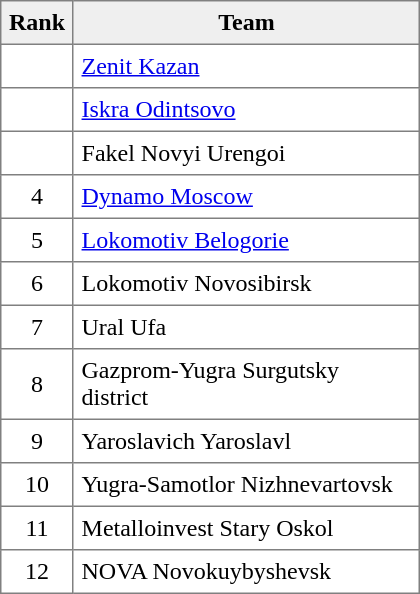<table style=border-collapse:collapse border=1 cellspacing=1 cellpadding=5>
<tr align=center bgcolor=#efefef>
<th width=35>Rank</th>
<th width=220>Team</th>
</tr>
<tr align=center>
<td></td>
<td style="text-align:left;"><a href='#'>Zenit Kazan</a></td>
</tr>
<tr align=center>
<td></td>
<td style="text-align:left;"><a href='#'>Iskra Odintsovo</a></td>
</tr>
<tr align=center>
<td></td>
<td style="text-align:left;">Fakel Novyi Urengoi</td>
</tr>
<tr align=center>
<td>4</td>
<td style="text-align:left;"><a href='#'>Dynamo Moscow</a></td>
</tr>
<tr align=center>
<td>5</td>
<td style="text-align:left;"><a href='#'>Lokomotiv Belogorie</a></td>
</tr>
<tr align=center>
<td>6</td>
<td style="text-align:left;">Lokomotiv Novosibirsk</td>
</tr>
<tr align=center>
<td>7</td>
<td style="text-align:left;">Ural Ufa</td>
</tr>
<tr align=center>
<td>8</td>
<td style="text-align:left;">Gazprom-Yugra Surgutsky district</td>
</tr>
<tr align=center>
<td>9</td>
<td style="text-align:left;">Yaroslavich Yaroslavl</td>
</tr>
<tr align=center>
<td>10</td>
<td style="text-align:left;">Yugra-Samotlor Nizhnevartovsk</td>
</tr>
<tr align=center>
<td>11</td>
<td style="text-align:left;">Metalloinvest Stary Oskol</td>
</tr>
<tr align=center>
<td>12</td>
<td style="text-align:left;">NOVA Novokuybyshevsk</td>
</tr>
</table>
